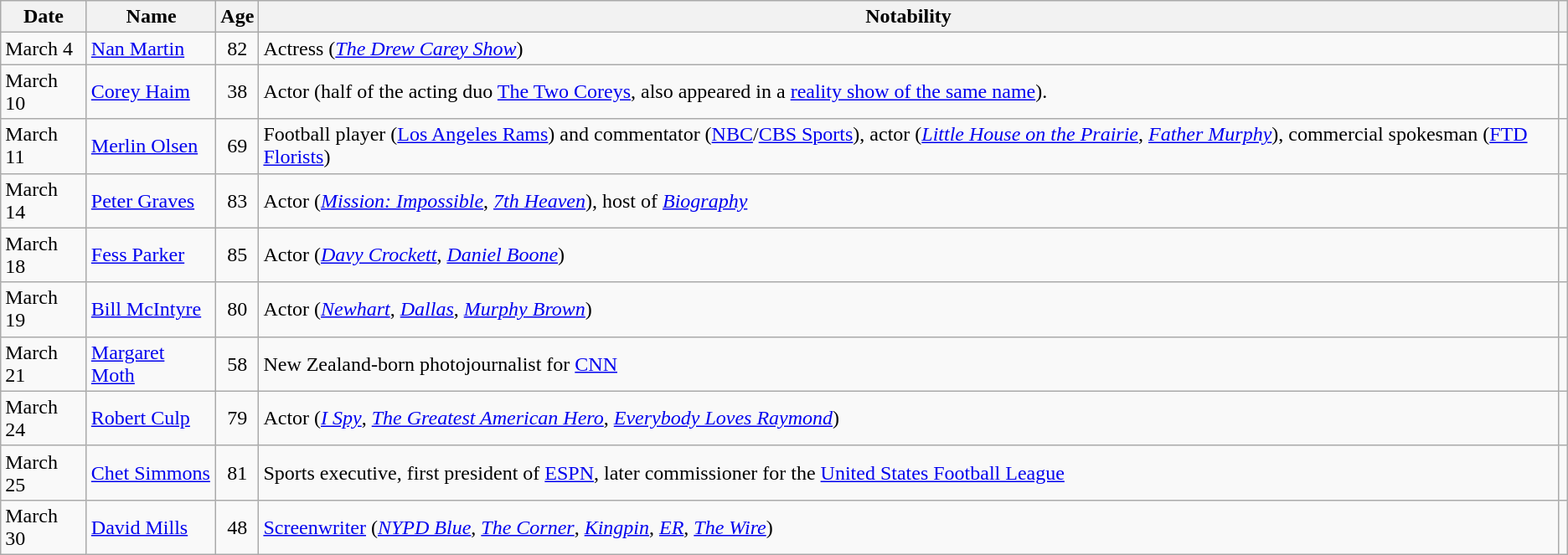<table class="wikitable sortable">
<tr ">
<th>Date</th>
<th>Name</th>
<th>Age</th>
<th>Notability</th>
<th class="unsortable"></th>
</tr>
<tr>
<td>March 4</td>
<td><a href='#'>Nan Martin</a></td>
<td style="text-align:center;">82</td>
<td>Actress (<em><a href='#'>The Drew Carey Show</a></em>)</td>
<td></td>
</tr>
<tr>
<td>March 10</td>
<td><a href='#'>Corey Haim</a></td>
<td style="text-align:center;">38</td>
<td>Actor (half of the acting duo <a href='#'>The Two Coreys</a>, also appeared in a <a href='#'>reality show of the same name</a>).</td>
<td></td>
</tr>
<tr>
<td>March 11</td>
<td><a href='#'>Merlin Olsen</a></td>
<td style="text-align:center;">69</td>
<td>Football player (<a href='#'>Los Angeles Rams</a>) and commentator (<a href='#'>NBC</a>/<a href='#'>CBS Sports</a>), actor (<em><a href='#'>Little House on the Prairie</a></em>, <em><a href='#'>Father Murphy</a></em>), commercial spokesman (<a href='#'>FTD Florists</a>)</td>
<td></td>
</tr>
<tr>
<td>March 14</td>
<td><a href='#'>Peter Graves</a></td>
<td style="text-align:center;">83</td>
<td>Actor (<em><a href='#'>Mission: Impossible</a></em>, <em><a href='#'>7th Heaven</a></em>), host of <em><a href='#'>Biography</a></em></td>
<td></td>
</tr>
<tr>
<td>March 18</td>
<td><a href='#'>Fess Parker</a></td>
<td style="text-align:center;">85</td>
<td>Actor (<em><a href='#'>Davy Crockett</a></em>, <em><a href='#'>Daniel Boone</a></em>)</td>
<td></td>
</tr>
<tr>
<td>March 19</td>
<td><a href='#'>Bill McIntyre</a></td>
<td style="text-align:center;">80</td>
<td>Actor (<em><a href='#'>Newhart</a></em>, <em><a href='#'>Dallas</a></em>, <em><a href='#'>Murphy Brown</a></em>)</td>
<td></td>
</tr>
<tr>
<td>March 21</td>
<td><a href='#'>Margaret Moth</a></td>
<td style="text-align:center;">58</td>
<td>New Zealand-born  photojournalist for <a href='#'>CNN</a></td>
<td></td>
</tr>
<tr>
<td>March 24</td>
<td><a href='#'>Robert Culp</a></td>
<td style="text-align:center;">79</td>
<td>Actor (<em><a href='#'>I Spy</a></em>, <em><a href='#'>The Greatest American Hero</a></em>, <em><a href='#'>Everybody Loves Raymond</a></em>)</td>
<td></td>
</tr>
<tr>
<td>March 25</td>
<td><a href='#'>Chet Simmons</a></td>
<td style="text-align:center;">81</td>
<td>Sports executive, first president of <a href='#'>ESPN</a>, later commissioner for the <a href='#'>United States Football League</a></td>
<td></td>
</tr>
<tr>
<td>March 30</td>
<td><a href='#'>David Mills</a></td>
<td style="text-align:center;">48</td>
<td><a href='#'>Screenwriter</a> (<em><a href='#'>NYPD Blue</a></em>, <em><a href='#'>The Corner</a></em>, <em><a href='#'>Kingpin</a></em>, <em><a href='#'>ER</a></em>, <em><a href='#'>The Wire</a></em>)</td>
<td></td>
</tr>
</table>
